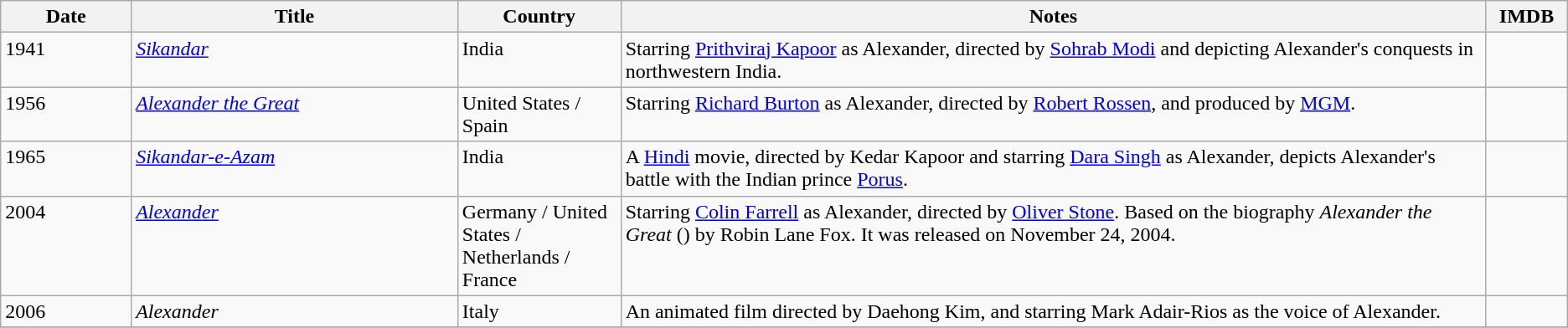<table class="wikitable sortable">
<tr>
<th style="width:8%;">Date</th>
<th style="width:20%;">Title</th>
<th style="width:10%;">Country</th>
<th style="width:53%;">Notes</th>
<th style="width:5%;">IMDB</th>
</tr>
<tr valign="top">
<td>1941</td>
<td><em><a href='#'>Sikandar</a></em></td>
<td>India</td>
<td>Starring <a href='#'>Prithviraj Kapoor</a> as Alexander, directed by <a href='#'>Sohrab Modi</a> and depicting Alexander's conquests in northwestern India.</td>
<td></td>
</tr>
<tr valign="top">
<td>1956</td>
<td><em><a href='#'>Alexander the Great</a></em></td>
<td>United States / Spain</td>
<td>Starring <a href='#'>Richard Burton</a> as Alexander, directed by <a href='#'>Robert Rossen</a>, and produced by <a href='#'>MGM</a>.</td>
<td></td>
</tr>
<tr valign="top">
<td>1965</td>
<td><em><a href='#'>Sikandar-e-Azam</a></em></td>
<td>India</td>
<td>A <a href='#'>Hindi</a> movie, directed by Kedar Kapoor and starring <a href='#'>Dara Singh</a> as Alexander, depicts Alexander's battle with the Indian prince <a href='#'>Porus</a>.</td>
<td></td>
</tr>
<tr valign="top">
<td>2004</td>
<td><em><a href='#'>Alexander</a></em></td>
<td>Germany / United States / Netherlands / France</td>
<td>Starring <a href='#'>Colin Farrell</a> as Alexander, directed by <a href='#'>Oliver Stone</a>. Based on the biography <em>Alexander the Great</em> () by Robin Lane Fox. It was released on November 24, 2004.</td>
<td></td>
</tr>
<tr valign="top">
<td>2006</td>
<td><em>Alexander</em></td>
<td>Italy</td>
<td>An animated film directed by Daehong Kim, and starring Mark Adair-Rios as the voice of Alexander.</td>
<td></td>
</tr>
<tr valign="top">
</tr>
</table>
